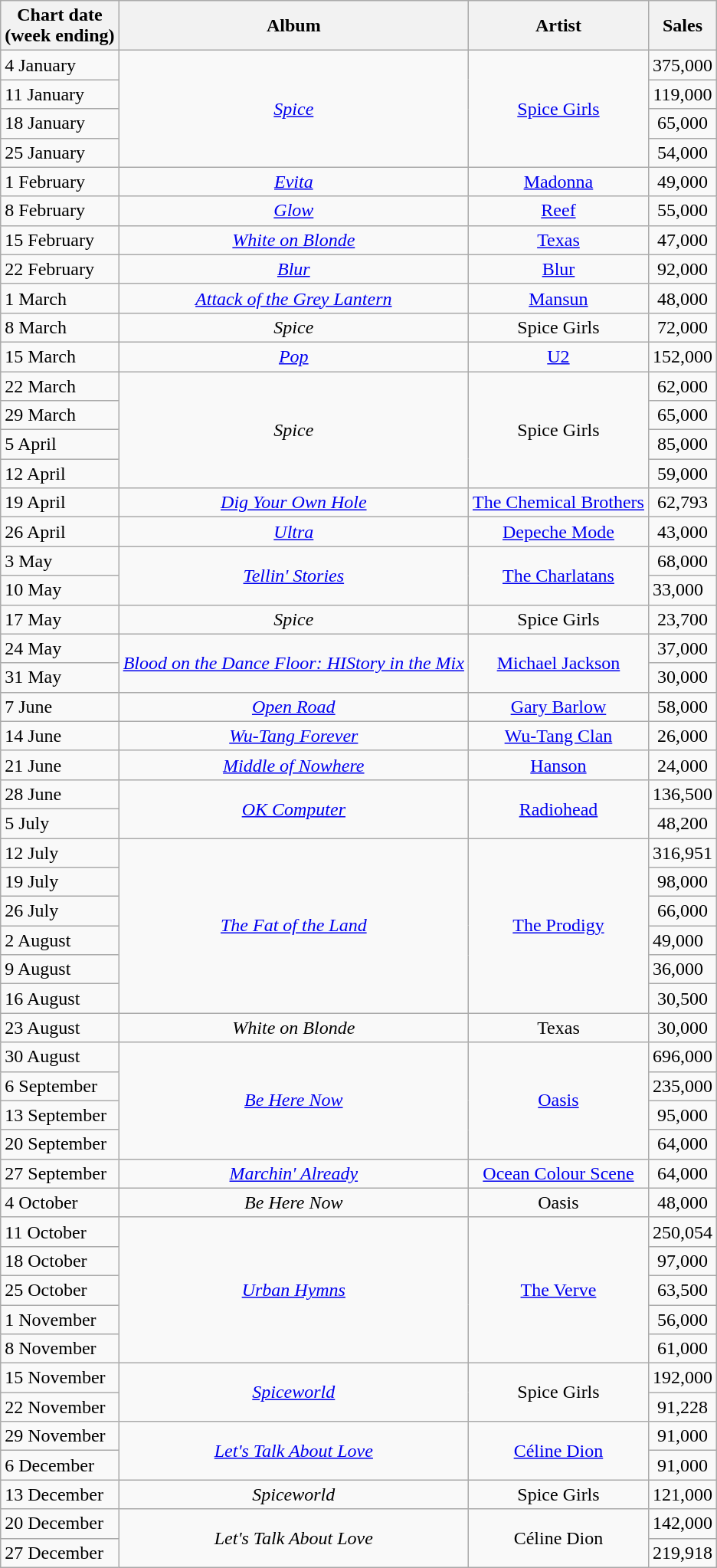<table class="wikitable">
<tr>
<th align="center">Chart date<br>(week ending)</th>
<th align="center">Album</th>
<th align="center">Artist</th>
<th align="center">Sales</th>
</tr>
<tr>
<td align="left">4 January</td>
<td align="center" rowspan="4"><em><a href='#'>Spice</a></em></td>
<td align="center" rowspan="4"><a href='#'>Spice Girls</a></td>
<td align="center">375,000</td>
</tr>
<tr>
<td align="left">11 January</td>
<td align="center">119,000</td>
</tr>
<tr>
<td align="left">18 January</td>
<td align="center">65,000</td>
</tr>
<tr>
<td align="left">25 January</td>
<td align="center">54,000</td>
</tr>
<tr>
<td align="left">1 February</td>
<td align="center"><em><a href='#'>Evita</a></em></td>
<td align="center"><a href='#'>Madonna</a></td>
<td align="center">49,000</td>
</tr>
<tr>
<td align="left">8 February</td>
<td align="center"><em><a href='#'>Glow</a></em></td>
<td align="center"><a href='#'>Reef</a></td>
<td align="center">55,000</td>
</tr>
<tr>
<td align="left">15 February</td>
<td align="center"><em><a href='#'>White on Blonde</a></em></td>
<td align="center"><a href='#'>Texas</a></td>
<td align="center">47,000</td>
</tr>
<tr>
<td align="left">22 February</td>
<td align="center"><em><a href='#'>Blur</a></em></td>
<td align="center"><a href='#'>Blur</a></td>
<td align="center">92,000</td>
</tr>
<tr>
<td align="left">1 March</td>
<td align="center"><em><a href='#'>Attack of the Grey Lantern</a></em></td>
<td align="center"><a href='#'>Mansun</a></td>
<td align="center">48,000</td>
</tr>
<tr>
<td align="left">8 March</td>
<td align="center"><em>Spice</em></td>
<td align="center">Spice Girls</td>
<td align="center">72,000</td>
</tr>
<tr>
<td align="left">15 March</td>
<td align="center"><em><a href='#'>Pop</a></em></td>
<td align="center"><a href='#'>U2</a></td>
<td align="center">152,000</td>
</tr>
<tr>
<td align="left">22 March</td>
<td align="center" rowspan="4"><em>Spice</em></td>
<td align="center" rowspan="4">Spice Girls</td>
<td align="center">62,000</td>
</tr>
<tr>
<td align="left">29 March</td>
<td align="center">65,000</td>
</tr>
<tr>
<td align="left">5 April</td>
<td align="center">85,000</td>
</tr>
<tr>
<td align="left">12 April</td>
<td align="center">59,000</td>
</tr>
<tr>
<td align="left">19 April</td>
<td align="center"><em><a href='#'>Dig Your Own Hole</a></em></td>
<td align="center"><a href='#'>The Chemical Brothers</a></td>
<td align="center">62,793</td>
</tr>
<tr>
<td align="left">26 April</td>
<td align="center"><em><a href='#'>Ultra</a></em></td>
<td align="center"><a href='#'>Depeche Mode</a></td>
<td align="center">43,000</td>
</tr>
<tr>
<td align="left">3 May</td>
<td align="center" rowspan="2"><em><a href='#'>Tellin' Stories</a></em></td>
<td align="center" rowspan="2"><a href='#'>The Charlatans</a></td>
<td align="center">68,000</td>
</tr>
<tr>
<td align="left">10 May</td>
<td>33,000</td>
</tr>
<tr>
<td align="left">17 May</td>
<td align="center"><em>Spice</em></td>
<td align="center">Spice Girls</td>
<td align="center">23,700</td>
</tr>
<tr>
<td align="left">24 May</td>
<td align="center" rowspan="2"><em><a href='#'>Blood on the Dance Floor: HIStory in the Mix</a></em></td>
<td align="center" rowspan="2"><a href='#'>Michael Jackson</a></td>
<td align="center">37,000</td>
</tr>
<tr>
<td align="left">31 May</td>
<td align="center">30,000</td>
</tr>
<tr>
<td align="left">7 June</td>
<td align="center"><em><a href='#'>Open Road</a></em></td>
<td align="center"><a href='#'>Gary Barlow</a></td>
<td align="center">58,000</td>
</tr>
<tr>
<td align="left">14 June</td>
<td align="center"><em><a href='#'>Wu-Tang Forever</a></em></td>
<td align="center"><a href='#'>Wu-Tang Clan</a></td>
<td align="center">26,000</td>
</tr>
<tr>
<td align="left">21 June</td>
<td align="center"><em><a href='#'>Middle of Nowhere</a></em></td>
<td align="center"><a href='#'>Hanson</a></td>
<td align="center">24,000</td>
</tr>
<tr>
<td align="left">28 June</td>
<td align="center" rowspan="2"><em><a href='#'>OK Computer</a></em></td>
<td align="center" rowspan="2"><a href='#'>Radiohead</a></td>
<td align="center">136,500</td>
</tr>
<tr>
<td align="left">5 July</td>
<td align="center">48,200</td>
</tr>
<tr>
<td align="left">12 July</td>
<td align="center" rowspan="6"><em><a href='#'>The Fat of the Land</a></em></td>
<td align="center" rowspan="6"><a href='#'>The Prodigy</a></td>
<td align="center">316,951</td>
</tr>
<tr>
<td align="left">19 July</td>
<td align="center">98,000</td>
</tr>
<tr>
<td align="left">26 July</td>
<td align="center">66,000</td>
</tr>
<tr>
<td align="left">2 August</td>
<td>49,000</td>
</tr>
<tr>
<td align="left">9 August</td>
<td>36,000</td>
</tr>
<tr>
<td align="left">16 August</td>
<td align="center">30,500</td>
</tr>
<tr>
<td align="left">23 August</td>
<td align="center"><em>White on Blonde</em></td>
<td align="center">Texas</td>
<td align="center">30,000</td>
</tr>
<tr>
<td align="left">30 August</td>
<td align="center" rowspan="4"><em><a href='#'>Be Here Now</a></em></td>
<td align="center" rowspan="4"><a href='#'>Oasis</a></td>
<td align="center">696,000</td>
</tr>
<tr>
<td align="left">6 September</td>
<td align="center">235,000</td>
</tr>
<tr>
<td align="left">13 September</td>
<td align="center">95,000</td>
</tr>
<tr>
<td align="left">20 September</td>
<td align="center">64,000</td>
</tr>
<tr>
<td align="left">27 September</td>
<td align="center"><em><a href='#'>Marchin' Already</a></em></td>
<td align="center"><a href='#'>Ocean Colour Scene</a></td>
<td align="center">64,000</td>
</tr>
<tr>
<td align="left">4 October</td>
<td align="center"><em>Be Here Now</em></td>
<td align="center">Oasis</td>
<td align="center">48,000</td>
</tr>
<tr>
<td align="left">11 October</td>
<td align="center" rowspan="5"><em><a href='#'>Urban Hymns</a></em></td>
<td align="center" rowspan="5"><a href='#'>The Verve</a></td>
<td align="center">250,054</td>
</tr>
<tr>
<td align="left">18 October</td>
<td align="center">97,000</td>
</tr>
<tr>
<td align="left">25 October</td>
<td align="center">63,500</td>
</tr>
<tr>
<td align="left">1 November</td>
<td align="center">56,000</td>
</tr>
<tr>
<td align="left">8 November</td>
<td align="center">61,000</td>
</tr>
<tr>
<td align="left">15 November</td>
<td align="center" rowspan="2"><em><a href='#'>Spiceworld</a></em></td>
<td align="center" rowspan="2">Spice Girls</td>
<td align="center">192,000</td>
</tr>
<tr>
<td align="left">22 November</td>
<td align="center">91,228</td>
</tr>
<tr>
<td align="left">29 November</td>
<td align="center" rowspan="2"><em><a href='#'>Let's Talk About Love</a></em></td>
<td align="center" rowspan="2"><a href='#'>Céline Dion</a></td>
<td align="center">91,000</td>
</tr>
<tr>
<td align="left">6 December</td>
<td align="center">91,000</td>
</tr>
<tr>
<td align="left">13 December</td>
<td align="center"><em>Spiceworld</em></td>
<td align="center">Spice Girls</td>
<td align="center">121,000</td>
</tr>
<tr>
<td align="left">20 December</td>
<td align="center" rowspan="2"><em>Let's Talk About Love</em></td>
<td align="center" rowspan="2">Céline Dion</td>
<td>142,000</td>
</tr>
<tr>
<td align="left">27 December</td>
<td align="center">219,918</td>
</tr>
</table>
